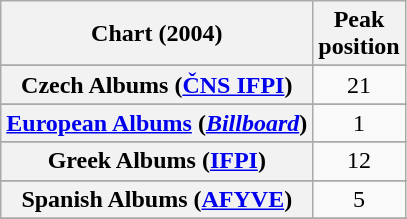<table class="wikitable sortable plainrowheaders" style="text-align:center">
<tr>
<th scope="col">Chart (2004)</th>
<th scope="col">Peak<br>position</th>
</tr>
<tr>
</tr>
<tr>
</tr>
<tr>
</tr>
<tr>
</tr>
<tr>
<th scope="row">Czech Albums (<a href='#'>ČNS IFPI</a>)</th>
<td>21</td>
</tr>
<tr>
</tr>
<tr>
</tr>
<tr>
<th scope="row"><a href='#'>European Albums</a> (<em><a href='#'>Billboard</a></em>)</th>
<td>1</td>
</tr>
<tr>
</tr>
<tr>
</tr>
<tr>
</tr>
<tr>
<th scope="row">Greek Albums (<a href='#'>IFPI</a>)</th>
<td>12</td>
</tr>
<tr>
</tr>
<tr>
</tr>
<tr>
</tr>
<tr>
</tr>
<tr>
</tr>
<tr>
</tr>
<tr>
</tr>
<tr>
<th scope="row">Spanish Albums (<a href='#'>AFYVE</a>)</th>
<td>5</td>
</tr>
<tr>
</tr>
<tr>
</tr>
<tr>
</tr>
<tr>
</tr>
</table>
